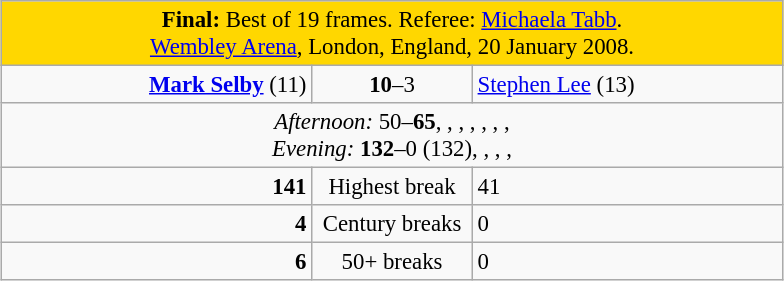<table class="wikitable" style="font-size: 95%; margin: 1em auto 1em auto;">
<tr>
<td colspan="3" align="center" bgcolor="#ffd700"><strong>Final:</strong> Best of 19 frames. Referee: <a href='#'>Michaela Tabb</a>.<br><a href='#'>Wembley Arena</a>, London, England, 20 January 2008.</td>
</tr>
<tr>
<td width="200" align="right"><strong><a href='#'>Mark Selby</a></strong> (11)<br></td>
<td width="100" align="center"><strong>10</strong>–3</td>
<td width="200"><a href='#'>Stephen Lee</a> (13)<br></td>
</tr>
<tr>
<td colspan="3" align="center" style="font-size: 100%"><em>Afternoon:</em> 50–<strong>65</strong>, , , , , , ,  <br><em>Evening:</em> <strong>132</strong>–0 (132), , , , </td>
</tr>
<tr>
<td align="right"><strong>141</strong></td>
<td align="center">Highest break</td>
<td>41</td>
</tr>
<tr>
<td align="right"><strong>4</strong></td>
<td align="center">Century breaks</td>
<td>0</td>
</tr>
<tr>
<td align="right"><strong>6</strong></td>
<td align="center">50+ breaks</td>
<td>0</td>
</tr>
</table>
